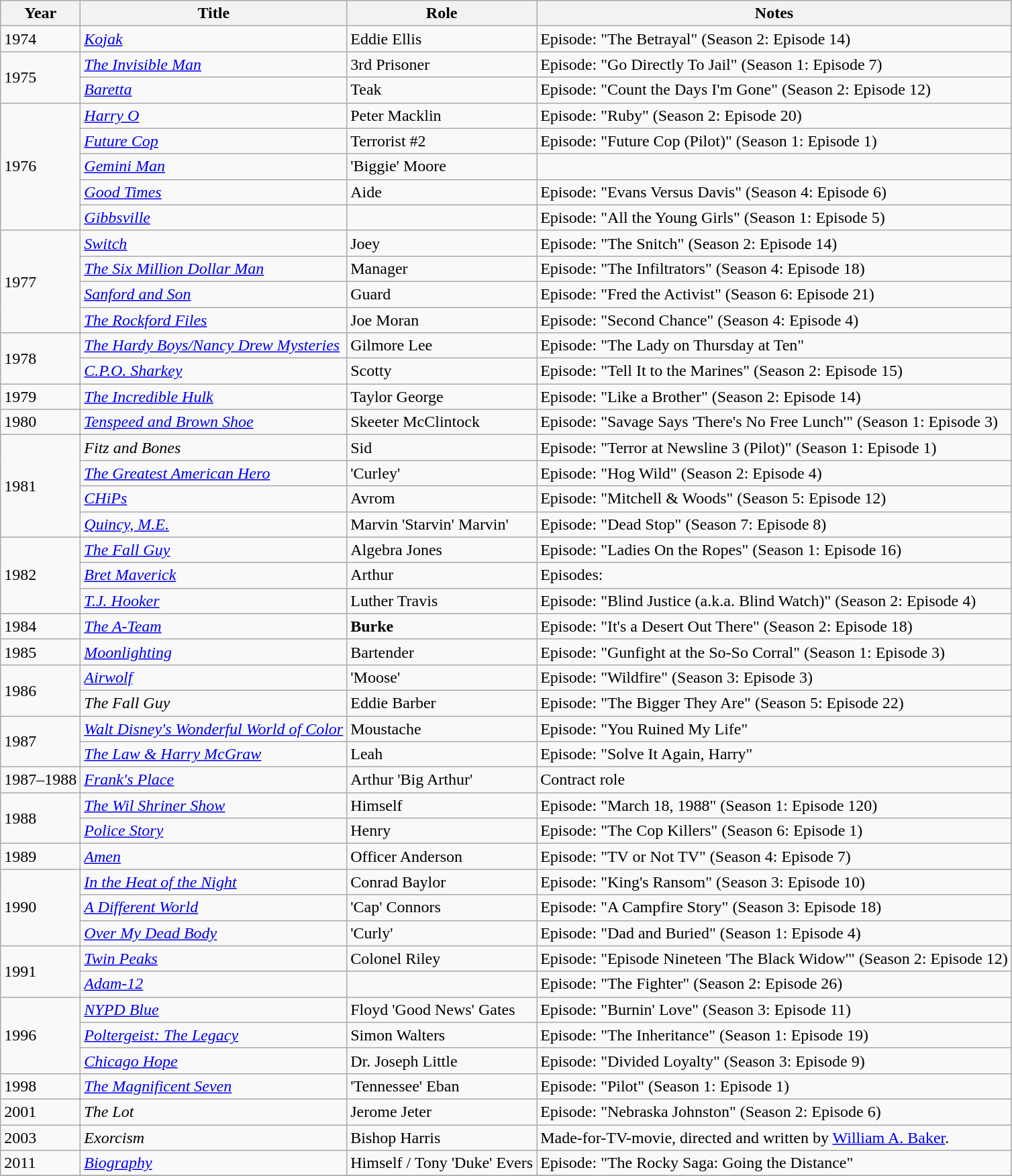<table class="wikitable sortable">
<tr>
<th>Year</th>
<th>Title</th>
<th>Role</th>
<th class="unsortable">Notes</th>
</tr>
<tr>
<td>1974</td>
<td><em><a href='#'>Kojak</a></em></td>
<td>Eddie Ellis</td>
<td>Episode: "The Betrayal" (Season 2: Episode 14)</td>
</tr>
<tr>
<td rowspan="2">1975</td>
<td><em><a href='#'>The Invisible Man</a></em></td>
<td>3rd Prisoner</td>
<td>Episode: "Go Directly To Jail" (Season 1: Episode 7)</td>
</tr>
<tr>
<td><em><a href='#'>Baretta</a></em></td>
<td>Teak</td>
<td>Episode: "Count the Days I'm Gone" (Season 2: Episode 12)</td>
</tr>
<tr>
<td rowspan="5">1976</td>
<td><em><a href='#'>Harry O</a></em></td>
<td>Peter Macklin</td>
<td>Episode: "Ruby" (Season 2: Episode 20)</td>
</tr>
<tr>
<td><em><a href='#'>Future Cop</a></em></td>
<td>Terrorist #2</td>
<td>Episode: "Future Cop (Pilot)" (Season 1: Episode 1)</td>
</tr>
<tr>
<td><em><a href='#'>Gemini Man</a></em></td>
<td>'Biggie' Moore</td>
<td></td>
</tr>
<tr>
<td><em><a href='#'>Good Times</a></em></td>
<td>Aide</td>
<td>Episode: "Evans Versus Davis" (Season 4: Episode 6)</td>
</tr>
<tr>
<td><em><a href='#'>Gibbsville</a></em></td>
<td></td>
<td>Episode: "All the Young Girls" (Season 1: Episode 5)</td>
</tr>
<tr>
<td rowspan="4">1977</td>
<td><em><a href='#'>Switch</a></em></td>
<td>Joey</td>
<td>Episode: "The Snitch" (Season 2: Episode 14)</td>
</tr>
<tr>
<td><em><a href='#'>The Six Million Dollar Man</a></em></td>
<td>Manager</td>
<td>Episode: "The Infiltrators" (Season 4: Episode 18)</td>
</tr>
<tr>
<td><em><a href='#'>Sanford and Son</a></em></td>
<td>Guard</td>
<td>Episode: "Fred the Activist" (Season 6: Episode 21)</td>
</tr>
<tr>
<td><em><a href='#'>The Rockford Files</a></em></td>
<td>Joe Moran</td>
<td>Episode: "Second Chance" (Season 4: Episode 4)</td>
</tr>
<tr>
<td rowspan="2">1978</td>
<td><em><a href='#'>The Hardy Boys/Nancy Drew Mysteries</a></em></td>
<td>Gilmore Lee</td>
<td>Episode: "The Lady on Thursday at Ten"</td>
</tr>
<tr>
<td><em><a href='#'>C.P.O. Sharkey</a></em></td>
<td>Scotty</td>
<td>Episode: "Tell It to the Marines" (Season 2: Episode 15)</td>
</tr>
<tr>
<td>1979</td>
<td><em><a href='#'>The Incredible Hulk</a></em></td>
<td>Taylor George</td>
<td>Episode: "Like a Brother" (Season 2: Episode 14)</td>
</tr>
<tr>
<td>1980</td>
<td><em><a href='#'>Tenspeed and Brown Shoe</a></em></td>
<td>Skeeter McClintock</td>
<td>Episode: "Savage Says 'There's No Free Lunch'" (Season 1: Episode 3)</td>
</tr>
<tr>
<td rowspan="4">1981</td>
<td><em>Fitz and Bones</em></td>
<td>Sid</td>
<td>Episode: "Terror at Newsline 3 (Pilot)" (Season 1: Episode 1)</td>
</tr>
<tr>
<td><em><a href='#'>The Greatest American Hero</a></em></td>
<td>'Curley'</td>
<td>Episode: "Hog Wild" (Season 2: Episode 4)</td>
</tr>
<tr>
<td><em><a href='#'>CHiPs</a></em></td>
<td>Avrom</td>
<td>Episode: "Mitchell & Woods" (Season 5: Episode 12)</td>
</tr>
<tr>
<td><em><a href='#'>Quincy, M.E.</a></em></td>
<td>Marvin 'Starvin' Marvin'</td>
<td>Episode: "Dead Stop" (Season 7: Episode 8)</td>
</tr>
<tr>
<td rowspan="3">1982</td>
<td><em><a href='#'>The Fall Guy</a></em></td>
<td>Algebra Jones</td>
<td>Episode: "Ladies On the Ropes" (Season 1: Episode 16)</td>
</tr>
<tr>
<td><em><a href='#'>Bret Maverick</a></em></td>
<td>Arthur</td>
<td>Episodes: </td>
</tr>
<tr>
<td><em><a href='#'>T.J. Hooker</a></em></td>
<td>Luther Travis</td>
<td>Episode: "Blind Justice (a.k.a. Blind Watch)" (Season 2: Episode 4)</td>
</tr>
<tr>
<td>1984</td>
<td><em><a href='#'>The A-Team</a></em></td>
<td><strong>Burke</strong></td>
<td>Episode: "It's a Desert Out There" (Season 2: Episode 18)</td>
</tr>
<tr>
<td>1985</td>
<td><em><a href='#'>Moonlighting</a></em></td>
<td>Bartender</td>
<td>Episode: "Gunfight at the So-So Corral" (Season 1: Episode 3)</td>
</tr>
<tr>
<td rowspan="2">1986</td>
<td><em><a href='#'>Airwolf</a></em></td>
<td>'Moose'</td>
<td>Episode: "Wildfire" (Season 3: Episode 3)</td>
</tr>
<tr>
<td><em>The Fall Guy</em></td>
<td>Eddie Barber</td>
<td>Episode: "The Bigger They Are" (Season 5: Episode 22)</td>
</tr>
<tr>
<td rowspan="2">1987</td>
<td><em><a href='#'>Walt Disney's Wonderful World of Color</a></em></td>
<td>Moustache</td>
<td>Episode: "You Ruined My Life"</td>
</tr>
<tr>
<td><em><a href='#'>The Law & Harry McGraw</a></em></td>
<td>Leah</td>
<td>Episode: "Solve It Again, Harry"</td>
</tr>
<tr>
<td>1987–1988</td>
<td><em><a href='#'>Frank's Place</a></em></td>
<td>Arthur 'Big Arthur'</td>
<td>Contract role</td>
</tr>
<tr>
<td rowspan="2">1988</td>
<td><em><a href='#'>The Wil Shriner Show</a></em></td>
<td>Himself</td>
<td>Episode: "March 18, 1988" (Season 1: Episode 120)</td>
</tr>
<tr>
<td><em><a href='#'>Police Story</a></em></td>
<td>Henry</td>
<td>Episode: "The Cop Killers" (Season 6: Episode 1)</td>
</tr>
<tr>
<td>1989</td>
<td><em><a href='#'>Amen</a></em></td>
<td>Officer Anderson</td>
<td>Episode: "TV or Not TV" (Season 4: Episode 7)</td>
</tr>
<tr>
<td rowspan="3">1990</td>
<td><em><a href='#'>In the Heat of the Night</a></em></td>
<td>Conrad Baylor</td>
<td>Episode: "King's Ransom" (Season 3: Episode 10)</td>
</tr>
<tr>
<td><em><a href='#'>A Different World</a></em></td>
<td>'Cap' Connors</td>
<td>Episode: "A Campfire Story" (Season 3: Episode 18)</td>
</tr>
<tr>
<td><em><a href='#'>Over My Dead Body</a></em></td>
<td>'Curly'</td>
<td>Episode: "Dad and Buried" (Season 1: Episode 4)</td>
</tr>
<tr>
<td rowspan="2">1991</td>
<td><em><a href='#'>Twin Peaks</a></em></td>
<td>Colonel Riley</td>
<td>Episode: "Episode Nineteen 'The Black Widow'" (Season 2: Episode 12)</td>
</tr>
<tr>
<td><em><a href='#'>Adam-12</a></em></td>
<td></td>
<td>Episode: "The Fighter" (Season 2: Episode 26)</td>
</tr>
<tr>
<td rowspan="3">1996</td>
<td><em><a href='#'>NYPD Blue</a></em></td>
<td>Floyd 'Good News' Gates</td>
<td>Episode: "Burnin' Love" (Season 3: Episode 11)</td>
</tr>
<tr>
<td><em><a href='#'>Poltergeist: The Legacy</a></em></td>
<td>Simon Walters</td>
<td>Episode: "The Inheritance" (Season 1: Episode 19)</td>
</tr>
<tr>
<td><em><a href='#'>Chicago Hope</a></em></td>
<td>Dr. Joseph Little</td>
<td>Episode: "Divided Loyalty" (Season 3: Episode 9)</td>
</tr>
<tr>
<td>1998</td>
<td><em><a href='#'>The Magnificent Seven</a></em></td>
<td>'Tennessee' Eban</td>
<td>Episode: "Pilot" (Season 1: Episode 1)</td>
</tr>
<tr>
<td>2001</td>
<td><em>The Lot</em></td>
<td>Jerome Jeter</td>
<td>Episode: "Nebraska Johnston" (Season 2: Episode 6)</td>
</tr>
<tr>
<td>2003</td>
<td><em>Exorcism</em></td>
<td>Bishop Harris</td>
<td>Made-for-TV-movie, directed and written by <a href='#'>William A. Baker</a>.</td>
</tr>
<tr>
<td>2011</td>
<td><em><a href='#'>Biography</a></em></td>
<td>Himself / Tony 'Duke' Evers</td>
<td>Episode: "The Rocky Saga: Going the Distance"</td>
</tr>
<tr>
</tr>
</table>
